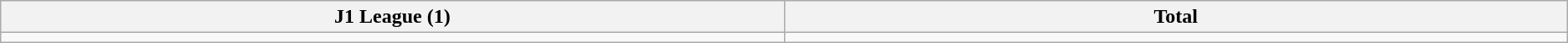<table class="wikitable">
<tr>
<th width="5%">J1 League (1)</th>
<th width="5%">Total</th>
</tr>
<tr>
<td></td>
<td></td>
</tr>
</table>
